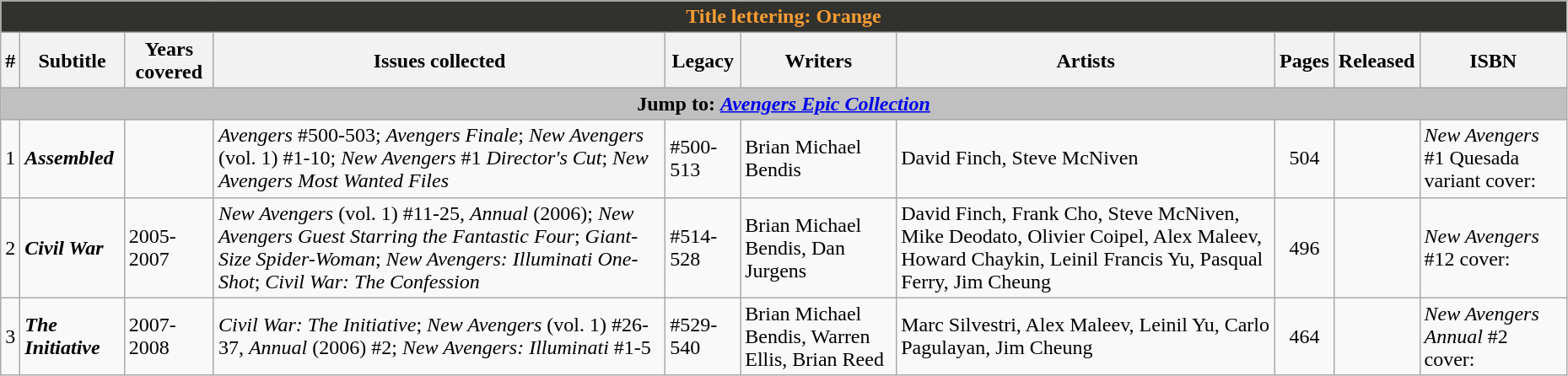<table class="wikitable sortable" width=98%>
<tr>
<th colspan=10 style="background-color: #31312D; color: #F89D34;">Title lettering: Orange</th>
</tr>
<tr>
<th class="unsortable">#</th>
<th class="unsortable">Subtitle</th>
<th>Years covered</th>
<th class="unsortable">Issues collected</th>
<th>Legacy</th>
<th class="unsortable">Writers</th>
<th class="unsortable">Artists</th>
<th class="unsortable">Pages</th>
<th>Released</th>
<th class="unsortable">ISBN</th>
</tr>
<tr>
<th colspan=10 style="background-color: silver;">Jump to: <a href='#'><em>Avengers</em> <em>Epic Collection</em></a></th>
</tr>
<tr>
<td>1</td>
<td><strong><em>Assembled</em></strong></td>
<td></td>
<td><em>Avengers</em> #500-503; <em>Avengers Finale</em>; <em>New Avengers</em> (vol. 1) #1-10; <em>New Avengers</em> #1 <em>Director's Cut</em>; <em>New Avengers Most Wanted Files</em></td>
<td>#500-513</td>
<td>Brian Michael Bendis</td>
<td>David Finch, Steve McNiven</td>
<td style="text-align: center;">504</td>
<td></td>
<td><em>New Avengers</em> #1 Quesada variant cover: </td>
</tr>
<tr>
<td>2</td>
<td><strong><em>Civil War</em></strong></td>
<td>2005-2007</td>
<td><em>New Avengers</em> (vol. 1) #11-25, <em>Annual</em> (2006); <em>New Avengers Guest Starring the Fantastic Four</em>; <em>Giant-Size Spider-Woman</em>; <em>New Avengers: Illuminati One-Shot</em>; <em>Civil War: The Confession</em></td>
<td>#514-528</td>
<td>Brian Michael Bendis, Dan Jurgens</td>
<td>David Finch, Frank Cho, Steve McNiven, Mike Deodato, Olivier Coipel, Alex Maleev, Howard Chaykin, Leinil Francis Yu, Pasqual Ferry, Jim Cheung</td>
<td style="text-align: center;">496</td>
<td></td>
<td><em>New Avengers</em> #12 cover: </td>
</tr>
<tr>
<td>3</td>
<td><strong><em>The Initiative</em></strong></td>
<td>2007-2008</td>
<td><em>Civil War: The Initiative</em>; <em>New Avengers</em> (vol. 1) #26-37, <em>Annual</em> (2006) #2; <em>New Avengers: Illuminati</em> #1-5</td>
<td>#529-540</td>
<td>Brian Michael Bendis, Warren Ellis, Brian Reed</td>
<td>Marc Silvestri, Alex Maleev, Leinil Yu, Carlo Pagulayan, Jim Cheung</td>
<td style="text-align: center;">464</td>
<td></td>
<td><em>New Avengers Annual</em> #2 cover: </td>
</tr>
</table>
